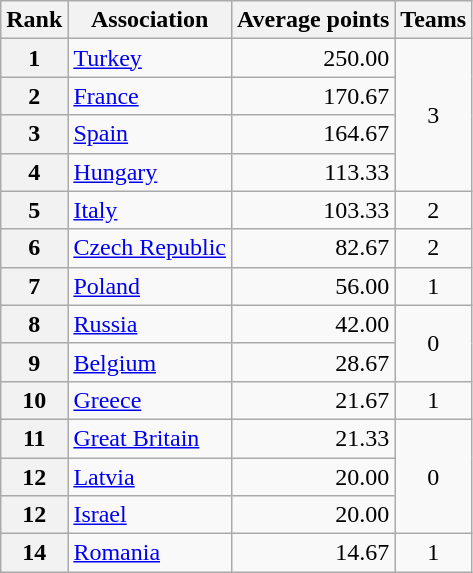<table class="wikitable">
<tr>
<th>Rank</th>
<th>Association</th>
<th>Average points</th>
<th>Teams</th>
</tr>
<tr>
<th>1</th>
<td> <a href='#'>Turkey</a></td>
<td align=right>250.00</td>
<td align=center rowspan=4>3</td>
</tr>
<tr>
<th>2</th>
<td> <a href='#'>France</a></td>
<td align=right>170.67</td>
</tr>
<tr>
<th>3</th>
<td> <a href='#'>Spain</a></td>
<td align=right>164.67</td>
</tr>
<tr>
<th>4</th>
<td> <a href='#'>Hungary</a></td>
<td align=right>113.33</td>
</tr>
<tr>
<th>5</th>
<td> <a href='#'>Italy</a></td>
<td align=right>103.33</td>
<td align=center rowspan=1>2</td>
</tr>
<tr>
<th>6</th>
<td> <a href='#'>Czech Republic</a></td>
<td align="right">82.67</td>
<td rowspan="1" align="center">2</td>
</tr>
<tr>
<th>7</th>
<td> <a href='#'>Poland</a></td>
<td align="right">56.00</td>
<td rowspan="1" align="center">1</td>
</tr>
<tr>
<th>8</th>
<td> <a href='#'>Russia</a></td>
<td align="right">42.00</td>
<td rowspan="2" align="center">0</td>
</tr>
<tr>
<th>9</th>
<td> <a href='#'>Belgium</a></td>
<td align="right">28.67</td>
</tr>
<tr>
<th>10</th>
<td> <a href='#'>Greece</a></td>
<td align="right">21.67</td>
<td rowspan="1" align="center">1</td>
</tr>
<tr>
<th>11</th>
<td> <a href='#'>Great Britain</a></td>
<td align="right">21.33</td>
<td rowspan="3" align="center">0</td>
</tr>
<tr>
<th>12</th>
<td> <a href='#'>Latvia</a></td>
<td align="right">20.00</td>
</tr>
<tr>
<th>12</th>
<td> <a href='#'>Israel</a></td>
<td align="right">20.00</td>
</tr>
<tr>
<th>14</th>
<td> <a href='#'>Romania</a></td>
<td align="right">14.67</td>
<td rowspan="1" align="center">1</td>
</tr>
</table>
